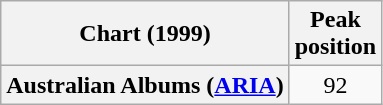<table class="wikitable plainrowheaders" style="text-align:center">
<tr>
<th scope="col">Chart (1999)</th>
<th scope="col">Peak<br>position</th>
</tr>
<tr>
<th scope="row">Australian Albums (<a href='#'>ARIA</a>)</th>
<td>92</td>
</tr>
</table>
